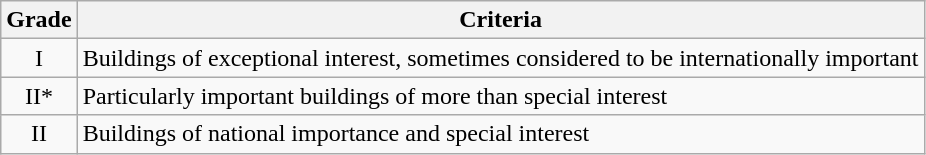<table class="wikitable">
<tr>
<th>Grade</th>
<th>Criteria</th>
</tr>
<tr>
<td align="center" >I</td>
<td>Buildings of exceptional interest, sometimes considered to be internationally important</td>
</tr>
<tr>
<td align="center" >II*</td>
<td>Particularly important buildings of more than special interest</td>
</tr>
<tr>
<td align="center" >II</td>
<td>Buildings of national importance and special interest</td>
</tr>
</table>
